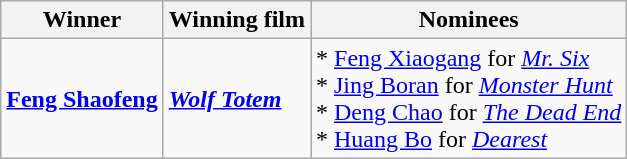<table class="wikitable">
<tr>
<th>Winner</th>
<th>Winning film</th>
<th>Nominees</th>
</tr>
<tr>
<td><strong><a href='#'>Feng Shaofeng</a></strong></td>
<td><strong><em><a href='#'>Wolf Totem</a></em></strong></td>
<td>* <a href='#'>Feng Xiaogang</a> for <em><a href='#'>Mr. Six</a></em><br> * <a href='#'>Jing Boran</a> for <em><a href='#'>Monster Hunt</a></em><br> * <a href='#'>Deng Chao</a> for <em><a href='#'>The Dead End</a></em><br> * <a href='#'>Huang Bo</a> for <em><a href='#'>Dearest</a></em></td>
</tr>
</table>
